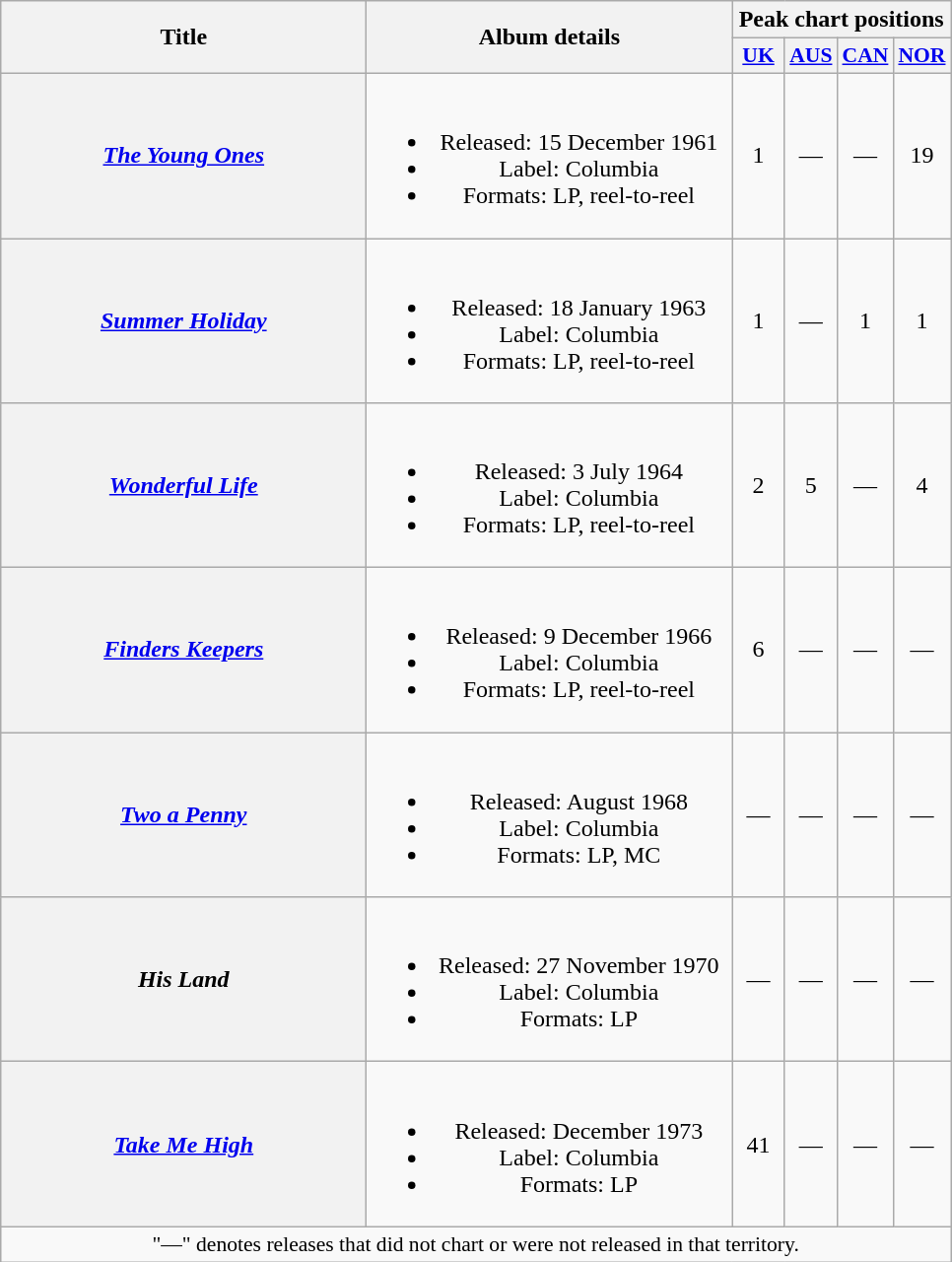<table class="wikitable plainrowheaders" style="text-align:center;">
<tr>
<th rowspan="2" scope="col" style="width:15em;">Title</th>
<th rowspan="2" scope="col" style="width:15em;">Album details</th>
<th colspan="4">Peak chart positions</th>
</tr>
<tr>
<th scope="col" style="width:2em;font-size:90%;"><a href='#'>UK</a><br></th>
<th scope="col" style="width:2em;font-size:90%;"><a href='#'>AUS</a><br></th>
<th scope="col" style="width:2em;font-size:90%;"><a href='#'>CAN</a><br></th>
<th scope="col" style="width:2em;font-size:90%;"><a href='#'>NOR</a><br></th>
</tr>
<tr>
<th scope="row"><em><a href='#'>The Young Ones</a></em></th>
<td><br><ul><li>Released: 15 December 1961</li><li>Label: Columbia</li><li>Formats: LP, reel-to-reel</li></ul></td>
<td>1</td>
<td>—</td>
<td>—</td>
<td>19</td>
</tr>
<tr>
<th scope="row"><em><a href='#'>Summer Holiday</a></em></th>
<td><br><ul><li>Released: 18 January 1963</li><li>Label: Columbia</li><li>Formats: LP, reel-to-reel</li></ul></td>
<td>1</td>
<td>—</td>
<td>1</td>
<td>1</td>
</tr>
<tr>
<th scope="row"><em><a href='#'>Wonderful Life</a></em></th>
<td><br><ul><li>Released: 3 July 1964</li><li>Label: Columbia</li><li>Formats: LP, reel-to-reel</li></ul></td>
<td>2</td>
<td>5</td>
<td>—</td>
<td>4</td>
</tr>
<tr>
<th scope="row"><em><a href='#'>Finders Keepers</a></em></th>
<td><br><ul><li>Released: 9 December 1966</li><li>Label: Columbia</li><li>Formats: LP, reel-to-reel</li></ul></td>
<td>6</td>
<td>—</td>
<td>—</td>
<td>—</td>
</tr>
<tr>
<th scope="row"><em><a href='#'>Two a Penny</a></em></th>
<td><br><ul><li>Released: August 1968</li><li>Label: Columbia</li><li>Formats: LP, MC</li></ul></td>
<td>—</td>
<td>—</td>
<td>—</td>
<td>—</td>
</tr>
<tr>
<th scope="row"><em>His Land</em> </th>
<td><br><ul><li>Released: 27 November 1970</li><li>Label: Columbia</li><li>Formats: LP</li></ul></td>
<td>—</td>
<td>—</td>
<td>—</td>
<td>—</td>
</tr>
<tr>
<th scope="row"><em><a href='#'>Take Me High</a></em></th>
<td><br><ul><li>Released: December 1973</li><li>Label: Columbia</li><li>Formats: LP</li></ul></td>
<td>41</td>
<td>—</td>
<td>—</td>
<td>—</td>
</tr>
<tr>
<td colspan="6" style="font-size:90%">"—" denotes releases that did not chart or were not released in that territory.</td>
</tr>
</table>
